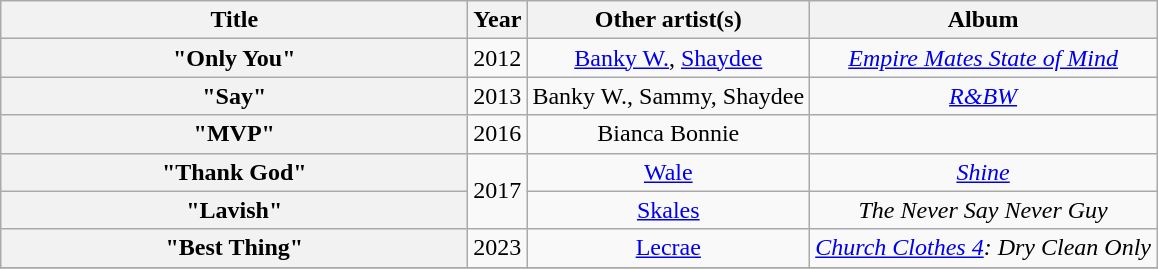<table class="wikitable plainrowheaders" style="text-align:center;">
<tr>
<th scope="col" style="width:19em;">Title</th>
<th scope="col">Year</th>
<th scope="col">Other artist(s)</th>
<th scope="col">Album</th>
</tr>
<tr>
<th scope="row">"Only You"</th>
<td>2012</td>
<td><a href='#'>Banky W.</a>, <a href='#'>Shaydee</a></td>
<td><em><a href='#'>Empire Mates State of Mind</a></em></td>
</tr>
<tr>
<th scope="row">"Say"</th>
<td>2013</td>
<td>Banky W., Sammy, Shaydee</td>
<td><em><a href='#'>R&BW</a></em></td>
</tr>
<tr>
<th scope="row">"MVP"</th>
<td>2016</td>
<td>Bianca Bonnie</td>
<td></td>
</tr>
<tr>
<th scope="row">"Thank God"</th>
<td rowspan=2>2017</td>
<td><a href='#'>Wale</a></td>
<td><em><a href='#'>Shine</a></em></td>
</tr>
<tr>
<th scope="row">"Lavish"</th>
<td><a href='#'>Skales</a></td>
<td><em>The Never Say Never Guy</em></td>
</tr>
<tr>
<th scope="row">"Best Thing"</th>
<td>2023</td>
<td><a href='#'>Lecrae</a></td>
<td><em><a href='#'>Church Clothes 4</a>: Dry Clean Only</em></td>
</tr>
<tr>
</tr>
</table>
